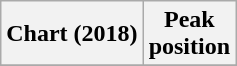<table class="wikitable plainrowheaders" style="text-align:center">
<tr>
<th scope="col">Chart (2018)</th>
<th scope="col">Peak<br> position</th>
</tr>
<tr>
</tr>
</table>
